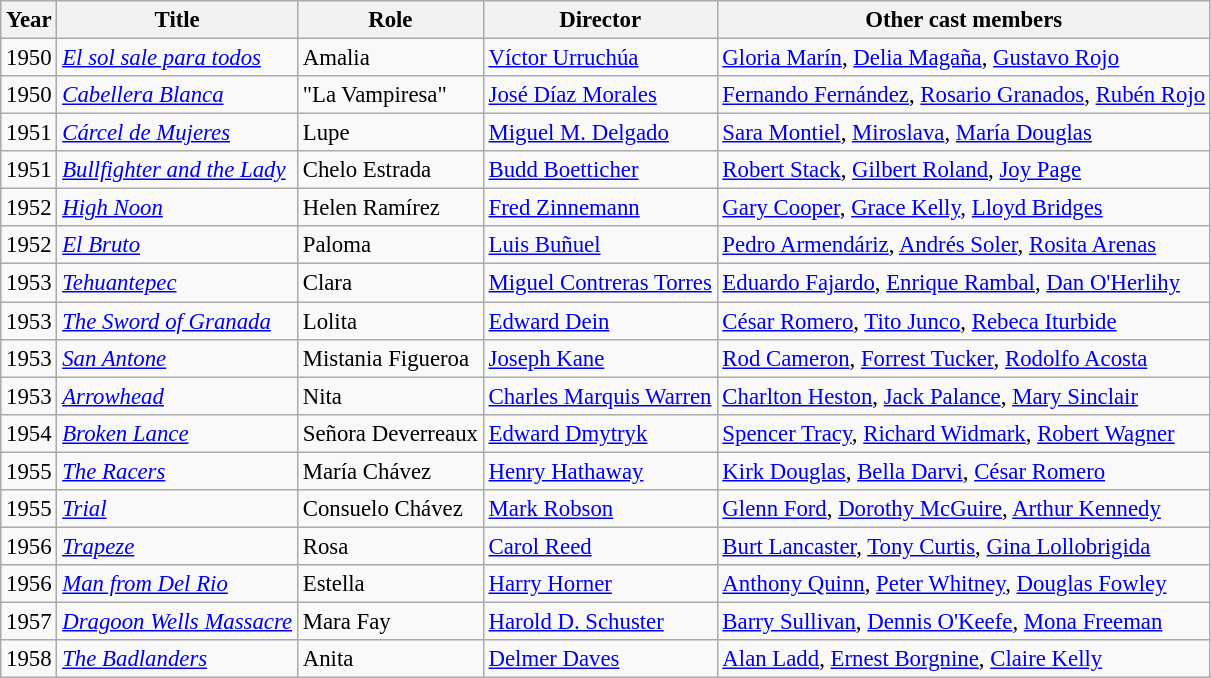<table class="wikitable" style="font-size: 95%;">
<tr>
<th>Year</th>
<th>Title</th>
<th>Role</th>
<th>Director</th>
<th>Other cast members</th>
</tr>
<tr>
<td>1950</td>
<td><em><a href='#'>El sol sale para todos</a></em></td>
<td>Amalia</td>
<td><a href='#'>Víctor Urruchúa</a></td>
<td><a href='#'>Gloria Marín</a>, <a href='#'>Delia Magaña</a>, <a href='#'>Gustavo Rojo</a></td>
</tr>
<tr>
<td>1950</td>
<td><em><a href='#'>Cabellera Blanca</a></em></td>
<td>"La Vampiresa"</td>
<td><a href='#'>José Díaz Morales</a></td>
<td><a href='#'>Fernando Fernández</a>, <a href='#'>Rosario Granados</a>, <a href='#'>Rubén Rojo</a></td>
</tr>
<tr>
<td>1951</td>
<td><em><a href='#'>Cárcel de Mujeres</a></em></td>
<td>Lupe</td>
<td><a href='#'>Miguel M. Delgado</a></td>
<td><a href='#'>Sara Montiel</a>, <a href='#'>Miroslava</a>, <a href='#'>María Douglas</a></td>
</tr>
<tr>
<td>1951</td>
<td><em><a href='#'>Bullfighter and the Lady</a></em></td>
<td>Chelo Estrada</td>
<td><a href='#'>Budd Boetticher</a></td>
<td><a href='#'>Robert Stack</a>, <a href='#'>Gilbert Roland</a>, <a href='#'>Joy Page</a></td>
</tr>
<tr>
<td>1952</td>
<td><em><a href='#'>High Noon</a></em></td>
<td>Helen Ramírez</td>
<td><a href='#'>Fred Zinnemann</a></td>
<td><a href='#'>Gary Cooper</a>, <a href='#'>Grace Kelly</a>, <a href='#'>Lloyd Bridges</a></td>
</tr>
<tr>
<td>1952</td>
<td><em><a href='#'>El Bruto</a></em></td>
<td>Paloma</td>
<td><a href='#'>Luis Buñuel</a></td>
<td><a href='#'>Pedro Armendáriz</a>, <a href='#'>Andrés Soler</a>, <a href='#'>Rosita Arenas</a></td>
</tr>
<tr>
<td>1953</td>
<td><em><a href='#'>Tehuantepec</a></em></td>
<td>Clara</td>
<td><a href='#'>Miguel Contreras Torres</a></td>
<td><a href='#'>Eduardo Fajardo</a>, <a href='#'>Enrique Rambal</a>, <a href='#'>Dan O'Herlihy</a></td>
</tr>
<tr>
<td>1953</td>
<td><em><a href='#'>The Sword of Granada</a></em></td>
<td>Lolita</td>
<td><a href='#'>Edward Dein</a></td>
<td><a href='#'>César Romero</a>, <a href='#'>Tito Junco</a>, <a href='#'>Rebeca Iturbide</a></td>
</tr>
<tr>
<td>1953</td>
<td><em><a href='#'>San Antone</a></em></td>
<td>Mistania Figueroa</td>
<td><a href='#'>Joseph Kane</a></td>
<td><a href='#'>Rod Cameron</a>, <a href='#'>Forrest Tucker</a>, <a href='#'>Rodolfo Acosta</a></td>
</tr>
<tr>
<td>1953</td>
<td><em><a href='#'>Arrowhead</a></em></td>
<td>Nita</td>
<td><a href='#'>Charles Marquis Warren</a></td>
<td><a href='#'>Charlton Heston</a>, <a href='#'>Jack Palance</a>, <a href='#'>Mary Sinclair</a></td>
</tr>
<tr>
<td>1954</td>
<td><em><a href='#'>Broken Lance</a></em></td>
<td>Señora Deverreaux</td>
<td><a href='#'>Edward Dmytryk</a></td>
<td><a href='#'>Spencer Tracy</a>, <a href='#'>Richard Widmark</a>, <a href='#'>Robert Wagner</a></td>
</tr>
<tr>
<td>1955</td>
<td><em><a href='#'>The Racers</a></em></td>
<td>María Chávez</td>
<td><a href='#'>Henry Hathaway</a></td>
<td><a href='#'>Kirk Douglas</a>, <a href='#'>Bella Darvi</a>, <a href='#'>César Romero</a></td>
</tr>
<tr>
<td>1955</td>
<td><em><a href='#'>Trial</a></em></td>
<td>Consuelo Chávez</td>
<td><a href='#'>Mark Robson</a></td>
<td><a href='#'>Glenn Ford</a>, <a href='#'>Dorothy McGuire</a>, <a href='#'>Arthur Kennedy</a></td>
</tr>
<tr>
<td>1956</td>
<td><em><a href='#'>Trapeze</a></em></td>
<td>Rosa</td>
<td><a href='#'>Carol Reed</a></td>
<td><a href='#'>Burt Lancaster</a>, <a href='#'>Tony Curtis</a>, <a href='#'>Gina Lollobrigida</a></td>
</tr>
<tr>
<td>1956</td>
<td><em><a href='#'>Man from Del Rio</a></em></td>
<td>Estella</td>
<td><a href='#'>Harry Horner</a></td>
<td><a href='#'>Anthony Quinn</a>, <a href='#'>Peter Whitney</a>, <a href='#'>Douglas Fowley</a></td>
</tr>
<tr>
<td>1957</td>
<td><em><a href='#'>Dragoon Wells Massacre</a></em></td>
<td>Mara Fay</td>
<td><a href='#'>Harold D. Schuster</a></td>
<td><a href='#'>Barry Sullivan</a>, <a href='#'>Dennis O'Keefe</a>, <a href='#'>Mona Freeman</a></td>
</tr>
<tr>
<td>1958</td>
<td><em><a href='#'>The Badlanders</a></em></td>
<td>Anita</td>
<td><a href='#'>Delmer Daves</a></td>
<td><a href='#'>Alan Ladd</a>, <a href='#'>Ernest Borgnine</a>, <a href='#'>Claire Kelly</a></td>
</tr>
</table>
